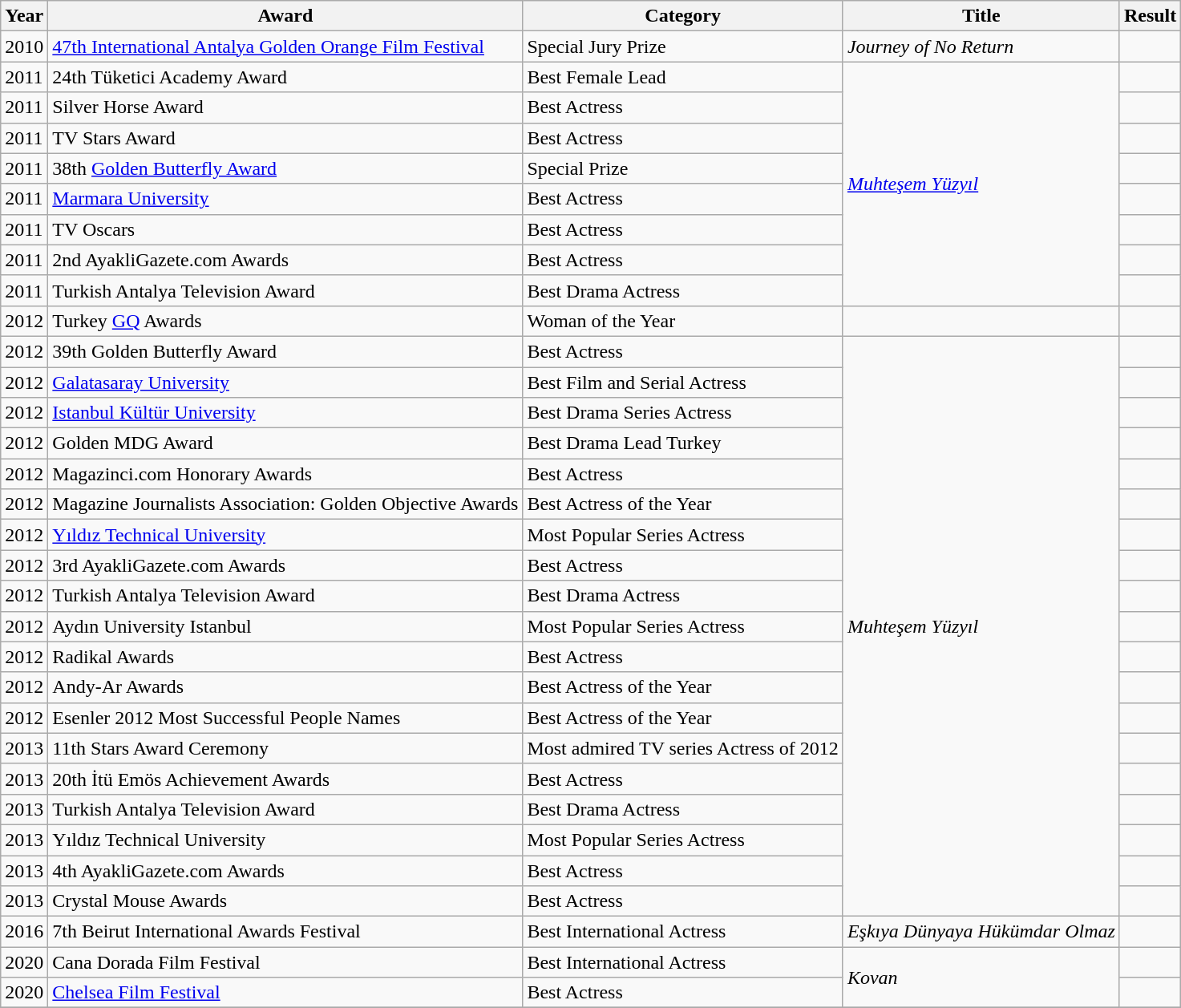<table class="wikitable sortable">
<tr>
<th>Year</th>
<th>Award</th>
<th>Category</th>
<th>Title</th>
<th>Result</th>
</tr>
<tr>
<td>2010</td>
<td><a href='#'>47th International Antalya Golden Orange Film Festival</a></td>
<td>Special Jury Prize</td>
<td><em>Journey of No Return</em></td>
<td></td>
</tr>
<tr>
<td>2011</td>
<td>24th Tüketici Academy Award</td>
<td>Best Female Lead</td>
<td rowspan=8><em><a href='#'>Muhteşem Yüzyıl</a></em></td>
<td></td>
</tr>
<tr>
<td>2011</td>
<td>Silver Horse Award</td>
<td>Best Actress</td>
<td></td>
</tr>
<tr>
<td>2011</td>
<td>TV Stars Award</td>
<td>Best Actress</td>
<td></td>
</tr>
<tr>
<td>2011</td>
<td>38th <a href='#'>Golden Butterfly Award</a></td>
<td>Special Prize</td>
<td></td>
</tr>
<tr>
<td>2011</td>
<td><a href='#'>Marmara University</a></td>
<td>Best Actress</td>
<td></td>
</tr>
<tr>
<td>2011</td>
<td>TV Oscars</td>
<td>Best Actress</td>
<td></td>
</tr>
<tr>
<td>2011</td>
<td>2nd AyakliGazete.com Awards</td>
<td>Best Actress</td>
<td></td>
</tr>
<tr>
<td>2011</td>
<td>Turkish Antalya Television Award</td>
<td>Best Drama Actress</td>
<td></td>
</tr>
<tr>
<td>2012</td>
<td>Turkey <a href='#'>GQ</a> Awards</td>
<td>Woman of the Year</td>
<td></td>
<td></td>
</tr>
<tr>
<td>2012</td>
<td>39th Golden Butterfly Award</td>
<td>Best Actress</td>
<td rowspan=19><em>Muhteşem Yüzyıl</em></td>
<td></td>
</tr>
<tr>
<td>2012</td>
<td><a href='#'>Galatasaray University</a></td>
<td>Best Film and Serial Actress</td>
<td></td>
</tr>
<tr>
<td>2012</td>
<td><a href='#'>Istanbul Kültür University</a></td>
<td>Best Drama Series Actress</td>
<td></td>
</tr>
<tr>
<td>2012</td>
<td>Golden MDG Award</td>
<td>Best Drama Lead Turkey</td>
<td></td>
</tr>
<tr>
<td>2012</td>
<td>Magazinci.com Honorary Awards</td>
<td>Best Actress</td>
<td></td>
</tr>
<tr>
<td>2012</td>
<td>Magazine Journalists Association: Golden Objective Awards</td>
<td>Best Actress of the Year</td>
<td></td>
</tr>
<tr>
<td>2012</td>
<td><a href='#'>Yıldız Technical University</a></td>
<td>Most Popular Series Actress</td>
<td></td>
</tr>
<tr>
<td>2012</td>
<td>3rd AyakliGazete.com Awards</td>
<td>Best Actress</td>
<td></td>
</tr>
<tr>
<td>2012</td>
<td>Turkish Antalya Television Award</td>
<td>Best Drama Actress</td>
<td></td>
</tr>
<tr>
<td>2012</td>
<td>Aydın University Istanbul</td>
<td>Most Popular Series Actress</td>
<td></td>
</tr>
<tr>
<td>2012</td>
<td>Radikal Awards</td>
<td>Best Actress</td>
<td></td>
</tr>
<tr>
<td>2012</td>
<td>Andy-Ar Awards</td>
<td>Best Actress of the Year</td>
<td></td>
</tr>
<tr>
<td>2012</td>
<td>Esenler 2012 Most Successful People Names</td>
<td>Best Actress of the Year</td>
<td></td>
</tr>
<tr>
<td>2013</td>
<td>11th Stars Award Ceremony</td>
<td>Most admired TV series Actress of 2012</td>
<td></td>
</tr>
<tr>
<td>2013</td>
<td>20th İtü Emös Achievement Awards</td>
<td>Best Actress</td>
<td></td>
</tr>
<tr>
<td>2013</td>
<td>Turkish Antalya Television Award</td>
<td>Best Drama Actress</td>
<td></td>
</tr>
<tr>
<td>2013</td>
<td>Yıldız Technical University</td>
<td>Most Popular Series Actress</td>
<td></td>
</tr>
<tr>
<td>2013</td>
<td>4th AyakliGazete.com Awards</td>
<td>Best Actress</td>
<td></td>
</tr>
<tr>
<td>2013</td>
<td>Crystal Mouse Awards</td>
<td>Best Actress</td>
<td></td>
</tr>
<tr>
<td>2016</td>
<td>7th Beirut International Awards Festival</td>
<td>Best International Actress</td>
<td><em>Eşkıya Dünyaya Hükümdar Olmaz</em></td>
<td></td>
</tr>
<tr>
<td>2020</td>
<td>Cana Dorada Film Festival</td>
<td>Best International Actress</td>
<td rowspan=2><em>Kovan</em></td>
<td></td>
</tr>
<tr>
<td>2020</td>
<td><a href='#'>Chelsea Film Festival</a></td>
<td>Best Actress</td>
<td></td>
</tr>
<tr>
</tr>
</table>
